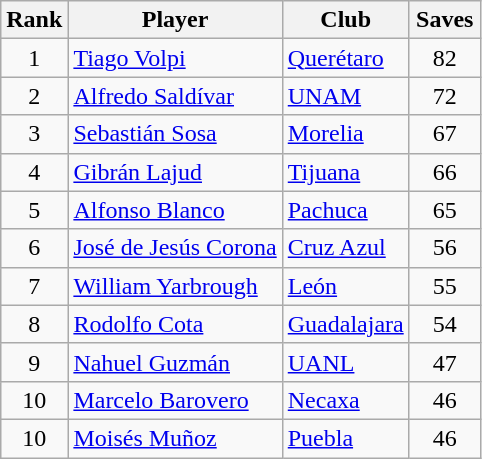<table class="wikitable">
<tr>
<th>Rank</th>
<th>Player</th>
<th>Club</th>
<th width=40>Saves</th>
</tr>
<tr>
<td align=center>1</td>
<td> <a href='#'>Tiago Volpi</a></td>
<td><a href='#'>Querétaro</a></td>
<td align=center>82</td>
</tr>
<tr>
<td align=center>2</td>
<td> <a href='#'>Alfredo Saldívar</a></td>
<td><a href='#'>UNAM</a></td>
<td align=center>72</td>
</tr>
<tr>
<td align=center>3</td>
<td> <a href='#'>Sebastián Sosa</a></td>
<td><a href='#'>Morelia</a></td>
<td align=center>67</td>
</tr>
<tr>
<td align=center>4</td>
<td> <a href='#'>Gibrán Lajud</a></td>
<td><a href='#'>Tijuana</a></td>
<td align=center>66</td>
</tr>
<tr>
<td align=center>5</td>
<td> <a href='#'>Alfonso Blanco</a></td>
<td><a href='#'>Pachuca</a></td>
<td align=center>65</td>
</tr>
<tr>
<td align=center>6</td>
<td> <a href='#'>José de Jesús Corona</a></td>
<td><a href='#'>Cruz Azul</a></td>
<td align=center>56</td>
</tr>
<tr>
<td align=center>7</td>
<td> <a href='#'>William Yarbrough</a></td>
<td><a href='#'>León</a></td>
<td align=center>55</td>
</tr>
<tr>
<td align=center>8</td>
<td> <a href='#'>Rodolfo Cota</a></td>
<td><a href='#'>Guadalajara</a></td>
<td align=center>54</td>
</tr>
<tr>
<td align=center>9</td>
<td> <a href='#'>Nahuel Guzmán</a></td>
<td><a href='#'>UANL</a></td>
<td align=center>47</td>
</tr>
<tr>
<td align=center>10</td>
<td> <a href='#'>Marcelo Barovero</a></td>
<td><a href='#'>Necaxa</a></td>
<td align=center>46</td>
</tr>
<tr>
<td align=center>10</td>
<td> <a href='#'>Moisés Muñoz</a></td>
<td><a href='#'>Puebla</a></td>
<td align=center>46</td>
</tr>
</table>
